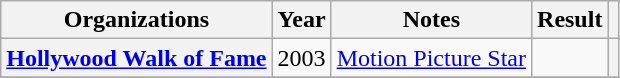<table class= "wikitable plainrowheaders sortable">
<tr>
<th>Organizations</th>
<th scope="col">Year</th>
<th scope="col">Notes</th>
<th scope="col">Result</th>
<th scope="col" class="unsortable"></th>
</tr>
<tr>
<th scope="row" rowspan="1"><a href='#'>Hollywood Walk of Fame</a></th>
<td>2003</td>
<td><a href='#'>Motion Picture Star</a></td>
<td></td>
<th align="center"></th>
</tr>
<tr>
</tr>
</table>
